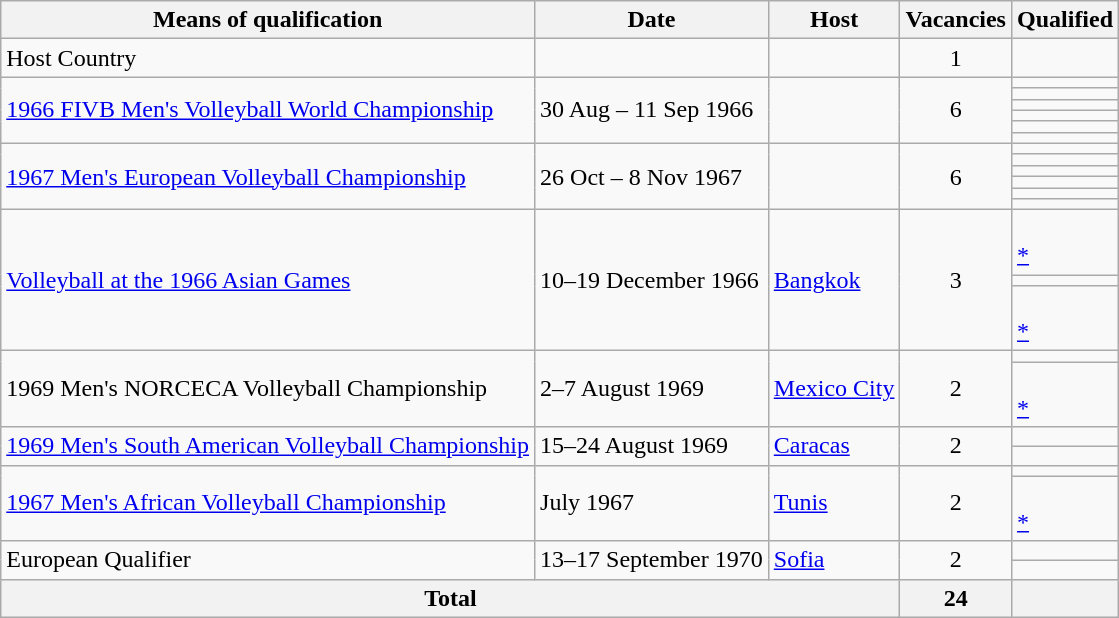<table class="wikitable">
<tr>
<th>Means of qualification</th>
<th>Date</th>
<th>Host</th>
<th>Vacancies</th>
<th>Qualified</th>
</tr>
<tr>
<td>Host Country</td>
<td></td>
<td></td>
<td align=center>1</td>
<td></td>
</tr>
<tr>
<td rowspan=6><a href='#'>1966 FIVB Men's Volleyball World Championship</a></td>
<td rowspan=6>30 Aug – 11 Sep 1966</td>
<td rowspan=6></td>
<td rowspan=6 align=center>6</td>
<td></td>
</tr>
<tr>
<td></td>
</tr>
<tr>
<td></td>
</tr>
<tr>
<td></td>
</tr>
<tr>
<td></td>
</tr>
<tr>
<td></td>
</tr>
<tr>
<td rowspan=6><a href='#'>1967 Men's European Volleyball Championship</a></td>
<td rowspan=6>26 Oct – 8 Nov 1967</td>
<td rowspan=6></td>
<td rowspan=6 align=center>6</td>
<td></td>
</tr>
<tr>
<td></td>
</tr>
<tr>
<td></td>
</tr>
<tr>
<td></td>
</tr>
<tr>
<td></td>
</tr>
<tr>
<td></td>
</tr>
<tr>
<td rowspan=3><a href='#'>Volleyball at the 1966 Asian Games</a></td>
<td rowspan=3>10–19 December 1966</td>
<td rowspan=3> <a href='#'>Bangkok</a></td>
<td rowspan=3 align=center>3</td>
<td><s></s><br><a href='#'>*</a></td>
</tr>
<tr>
<td></td>
</tr>
<tr>
<td><s></s><br><a href='#'>*</a></td>
</tr>
<tr>
<td rowspan=2>1969 Men's NORCECA Volleyball Championship</td>
<td rowspan=2>2–7 August 1969</td>
<td rowspan=2> <a href='#'>Mexico City</a></td>
<td rowspan=2 align=center>2</td>
<td></td>
</tr>
<tr>
<td><s></s><br><a href='#'>*</a></td>
</tr>
<tr>
<td rowspan=2><a href='#'>1969 Men's South American Volleyball Championship</a></td>
<td rowspan=2>15–24 August 1969</td>
<td rowspan=2> <a href='#'>Caracas</a></td>
<td rowspan=2 align=center>2</td>
<td></td>
</tr>
<tr>
<td></td>
</tr>
<tr>
<td rowspan=2><a href='#'>1967 Men's African Volleyball Championship</a></td>
<td rowspan=2>July 1967</td>
<td rowspan=2> <a href='#'>Tunis</a></td>
<td rowspan=2 align=center>2</td>
<td></td>
</tr>
<tr>
<td><s></s><br><a href='#'>*</a></td>
</tr>
<tr>
<td rowspan=2>European Qualifier</td>
<td rowspan=2>13–17 September 1970</td>
<td rowspan=2> <a href='#'>Sofia</a></td>
<td rowspan=2 align=center>2</td>
<td></td>
</tr>
<tr>
<td></td>
</tr>
<tr>
<th colspan="3">Total</th>
<th>24</th>
<th></th>
</tr>
</table>
